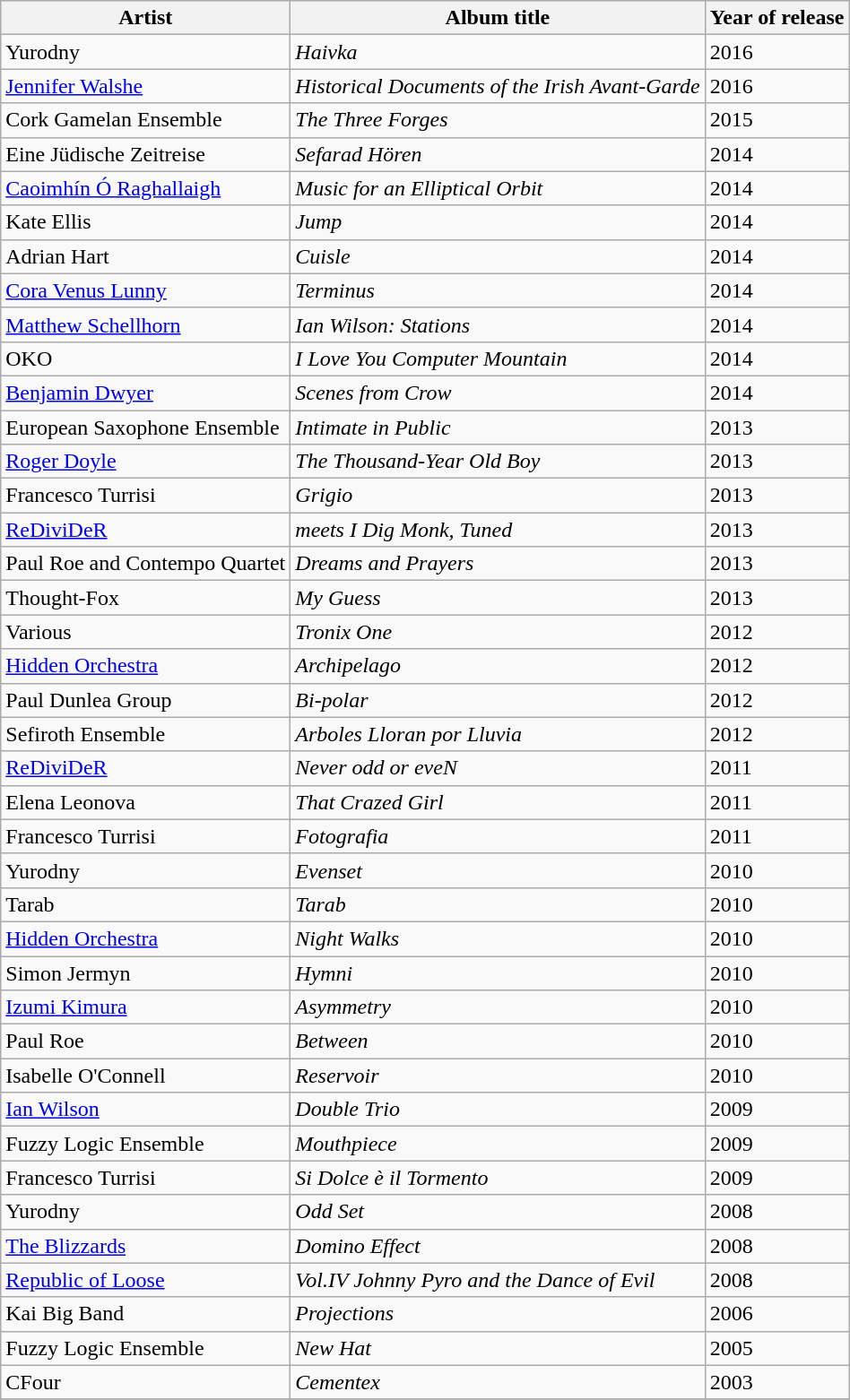<table class="wikitable">
<tr>
<th>Artist</th>
<th>Album title</th>
<th>Year of release</th>
</tr>
<tr>
<td>Yurodny</td>
<td><em>Haivka</em></td>
<td>2016</td>
</tr>
<tr>
<td><a href='#'>Jennifer Walshe</a></td>
<td><em>Historical Documents of the Irish Avant-Garde</em></td>
<td>2016</td>
</tr>
<tr>
<td>Cork Gamelan Ensemble</td>
<td><em>The Three Forges</em></td>
<td>2015</td>
</tr>
<tr>
<td>Eine Jüdische Zeitreise</td>
<td><em>Sefarad Hören</em></td>
<td>2014</td>
</tr>
<tr>
<td><a href='#'>Caoimhín Ó Raghallaigh</a></td>
<td><em>Music for an Elliptical Orbit</em></td>
<td>2014</td>
</tr>
<tr>
<td>Kate Ellis</td>
<td><em>Jump</em></td>
<td>2014</td>
</tr>
<tr>
<td>Adrian Hart</td>
<td><em>Cuisle</em></td>
<td>2014</td>
</tr>
<tr>
<td><a href='#'>Cora Venus Lunny</a></td>
<td><em>Terminus</em></td>
<td>2014</td>
</tr>
<tr>
<td><a href='#'>Matthew Schellhorn</a></td>
<td><em>Ian Wilson: Stations</em></td>
<td>2014</td>
</tr>
<tr>
<td>OKO</td>
<td><em>I Love You Computer Mountain</em></td>
<td>2014</td>
</tr>
<tr>
<td><a href='#'>Benjamin Dwyer</a></td>
<td><em>Scenes from Crow</em></td>
<td>2014</td>
</tr>
<tr>
<td>European Saxophone Ensemble</td>
<td><em>Intimate in Public</em></td>
<td>2013</td>
</tr>
<tr>
<td><a href='#'>Roger Doyle</a></td>
<td><em>The Thousand-Year Old Boy</em></td>
<td>2013</td>
</tr>
<tr>
<td>Francesco Turrisi</td>
<td><em>Grigio</em></td>
<td>2013</td>
</tr>
<tr>
<td><a href='#'>ReDiviDeR</a></td>
<td><em>meets I Dig Monk, Tuned</em></td>
<td>2013</td>
</tr>
<tr>
<td>Paul Roe and Contempo Quartet</td>
<td><em>Dreams and Prayers</em></td>
<td>2013</td>
</tr>
<tr>
<td>Thought-Fox</td>
<td><em>My Guess</em></td>
<td>2013</td>
</tr>
<tr>
<td>Various</td>
<td><em>Tronix One</em></td>
<td>2012</td>
</tr>
<tr>
<td><a href='#'>Hidden Orchestra</a></td>
<td><em>Archipelago</em></td>
<td>2012</td>
</tr>
<tr>
<td>Paul Dunlea Group</td>
<td><em>Bi-polar</em></td>
<td>2012</td>
</tr>
<tr>
<td>Sefiroth Ensemble</td>
<td><em>Arboles Lloran por Lluvia</em></td>
<td>2012</td>
</tr>
<tr>
<td><a href='#'>ReDiviDeR</a></td>
<td><em>Never odd or eveN</em></td>
<td>2011</td>
</tr>
<tr>
<td>Elena Leonova</td>
<td><em>That Crazed Girl</em></td>
<td>2011</td>
</tr>
<tr>
<td>Francesco Turrisi</td>
<td><em>Fotografia</em></td>
<td>2011</td>
</tr>
<tr>
<td>Yurodny</td>
<td><em>Evenset</em></td>
<td>2010</td>
</tr>
<tr>
<td>Tarab</td>
<td><em>Tarab</em></td>
<td>2010</td>
</tr>
<tr>
<td><a href='#'>Hidden Orchestra</a></td>
<td><em>Night Walks</em></td>
<td>2010</td>
</tr>
<tr>
<td>Simon Jermyn</td>
<td><em>Hymni</em></td>
<td>2010</td>
</tr>
<tr>
<td><a href='#'>Izumi Kimura</a></td>
<td><em>Asymmetry</em></td>
<td>2010</td>
</tr>
<tr>
<td>Paul Roe</td>
<td><em>Between</em></td>
<td>2010</td>
</tr>
<tr>
<td>Isabelle O'Connell</td>
<td><em>Reservoir</em></td>
<td>2010</td>
</tr>
<tr>
<td><a href='#'>Ian Wilson</a></td>
<td><em>Double Trio</em></td>
<td>2009</td>
</tr>
<tr>
<td>Fuzzy Logic Ensemble</td>
<td><em>Mouthpiece</em></td>
<td>2009</td>
</tr>
<tr>
<td>Francesco Turrisi</td>
<td><em>Si Dolce è il Tormento</em></td>
<td>2009</td>
</tr>
<tr>
<td>Yurodny</td>
<td><em>Odd Set</em></td>
<td>2008</td>
</tr>
<tr>
<td><a href='#'>The Blizzards</a></td>
<td><em>Domino Effect</em></td>
<td>2008</td>
</tr>
<tr>
<td><a href='#'>Republic of Loose</a></td>
<td><em>Vol.IV Johnny Pyro and the Dance of Evil</em></td>
<td>2008</td>
</tr>
<tr>
<td>Kai Big Band</td>
<td><em>Projections</em></td>
<td>2006</td>
</tr>
<tr>
<td>Fuzzy Logic Ensemble</td>
<td><em>New Hat</em></td>
<td>2005</td>
</tr>
<tr>
<td>CFour</td>
<td><em>Cementex</em></td>
<td>2003</td>
</tr>
<tr>
</tr>
</table>
